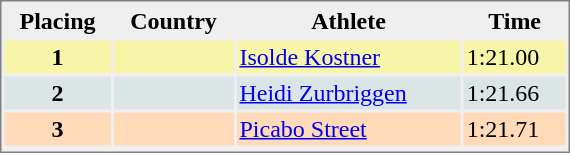<table style="border-style:solid;border-width:1px;border-color:#808080;background-color:#EFEFEF" cellspacing="2" cellpadding="2" width="380px">
<tr bgcolor="#EFEFEF">
<th>Placing</th>
<th>Country</th>
<th>Athlete</th>
<th>Time</th>
</tr>
<tr align="center" valign="top" bgcolor="#F7F6A8">
<th>1</th>
<td></td>
<td align="left"><a href='#'>Isolde Kostner</a></td>
<td align="left">1:21.00</td>
</tr>
<tr align="center" valign="top" bgcolor="#DCE5E5">
<th>2</th>
<td></td>
<td align="left"><a href='#'>Heidi Zurbriggen</a></td>
<td align="left">1:21.66</td>
</tr>
<tr align="center" valign="top" bgcolor="#FFDAB9">
<th>3</th>
<td></td>
<td align="left"><a href='#'>Picabo Street</a></td>
<td align="left">1:21.71</td>
</tr>
<tr align="center" valign="top" bgcolor="#FFFFFF">
</tr>
</table>
